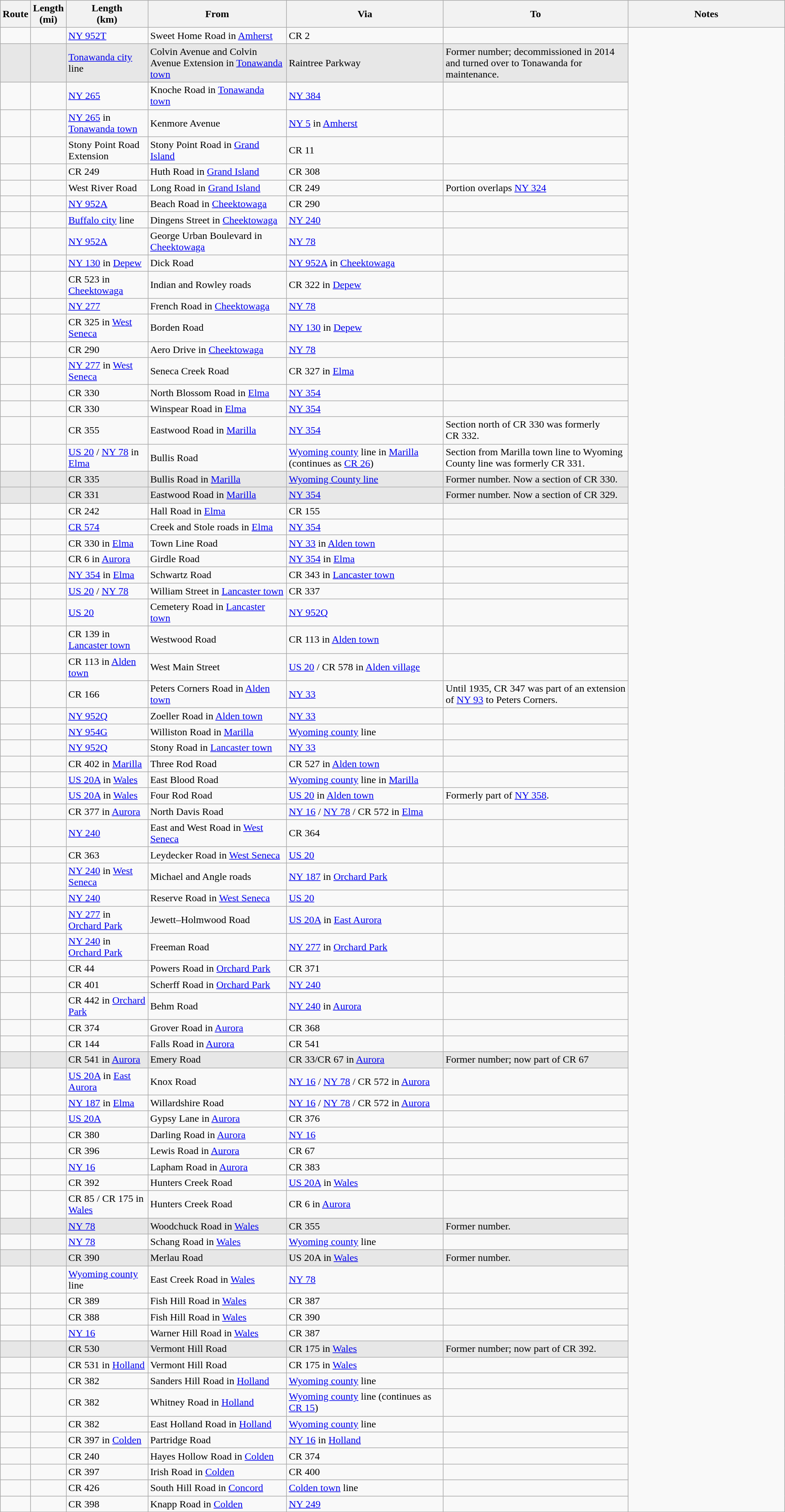<table class="wikitable sortable">
<tr>
<th>Route</th>
<th>Length<br>(mi)</th>
<th>Length<br>(km)</th>
<th class="unsortable">From</th>
<th class="unsortable" width="20%">Via</th>
<th class="unsortable">To</th>
<th class="unsortable" width="20%">Notes</th>
</tr>
<tr>
<td id="301"></td>
<td></td>
<td><a href='#'>NY&nbsp;952T</a></td>
<td>Sweet Home Road in <a href='#'>Amherst</a></td>
<td>CR 2</td>
<td></td>
</tr>
<tr style="background-color:#e7e7e7">
<td id="303"></td>
<td></td>
<td><a href='#'>Tonawanda city</a> line</td>
<td>Colvin Avenue and Colvin Avenue Extension in <a href='#'>Tonawanda town</a></td>
<td>Raintree Parkway</td>
<td>Former number; decommissioned in 2014 and turned over to Tonawanda for maintenance.</td>
</tr>
<tr>
<td id="306"></td>
<td></td>
<td><a href='#'>NY&nbsp;265</a></td>
<td>Knoche Road in <a href='#'>Tonawanda town</a></td>
<td><a href='#'>NY&nbsp;384</a></td>
<td></td>
</tr>
<tr>
<td id="307"></td>
<td></td>
<td><a href='#'>NY&nbsp;265</a> in <a href='#'>Tonawanda town</a></td>
<td>Kenmore Avenue</td>
<td><a href='#'>NY&nbsp;5</a> in <a href='#'>Amherst</a></td>
<td></td>
</tr>
<tr>
<td id="308"></td>
<td></td>
<td>Stony Point Road Extension</td>
<td>Stony Point Road in <a href='#'>Grand Island</a></td>
<td>CR 11</td>
<td></td>
</tr>
<tr>
<td id="309"></td>
<td></td>
<td>CR 249</td>
<td>Huth Road in <a href='#'>Grand Island</a></td>
<td>CR 308</td>
<td></td>
</tr>
<tr>
<td id="310"></td>
<td></td>
<td>West River Road</td>
<td>Long Road in <a href='#'>Grand Island</a></td>
<td>CR 249</td>
<td>Portion overlaps <a href='#'>NY&nbsp;324</a></td>
</tr>
<tr>
<td id="313"></td>
<td></td>
<td><a href='#'>NY&nbsp;952A</a></td>
<td>Beach Road in <a href='#'>Cheektowaga</a></td>
<td>CR 290</td>
<td></td>
</tr>
<tr>
<td id="315"></td>
<td></td>
<td><a href='#'>Buffalo city</a> line</td>
<td>Dingens Street in <a href='#'>Cheektowaga</a></td>
<td><a href='#'>NY&nbsp;240</a></td>
<td></td>
</tr>
<tr>
<td id="316"></td>
<td></td>
<td><a href='#'>NY&nbsp;952A</a></td>
<td>George Urban Boulevard in <a href='#'>Cheektowaga</a></td>
<td><a href='#'>NY&nbsp;78</a></td>
<td></td>
</tr>
<tr>
<td id="317"></td>
<td></td>
<td><a href='#'>NY&nbsp;130</a> in <a href='#'>Depew</a></td>
<td>Dick Road</td>
<td><a href='#'>NY&nbsp;952A</a> in <a href='#'>Cheektowaga</a></td>
<td></td>
</tr>
<tr>
<td id="319"></td>
<td></td>
<td>CR 523 in <a href='#'>Cheektowaga</a></td>
<td>Indian and Rowley roads</td>
<td>CR 322 in <a href='#'>Depew</a></td>
<td></td>
</tr>
<tr>
<td id="321"></td>
<td></td>
<td><a href='#'>NY&nbsp;277</a></td>
<td>French Road in <a href='#'>Cheektowaga</a></td>
<td><a href='#'>NY&nbsp;78</a></td>
<td></td>
</tr>
<tr>
<td id="322"></td>
<td></td>
<td>CR 325 in <a href='#'>West Seneca</a></td>
<td>Borden Road</td>
<td><a href='#'>NY&nbsp;130</a> in <a href='#'>Depew</a></td>
<td></td>
</tr>
<tr>
<td id="324"></td>
<td></td>
<td>CR 290</td>
<td>Aero Drive in <a href='#'>Cheektowaga</a></td>
<td><a href='#'>NY&nbsp;78</a></td>
<td></td>
</tr>
<tr>
<td id="325"></td>
<td></td>
<td><a href='#'>NY&nbsp;277</a> in <a href='#'>West Seneca</a></td>
<td>Seneca Creek Road</td>
<td>CR 327 in <a href='#'>Elma</a></td>
<td></td>
</tr>
<tr>
<td id="327"></td>
<td></td>
<td>CR 330</td>
<td>North Blossom Road in <a href='#'>Elma</a></td>
<td><a href='#'>NY&nbsp;354</a></td>
<td></td>
</tr>
<tr>
<td id="328"></td>
<td></td>
<td>CR 330</td>
<td>Winspear Road in <a href='#'>Elma</a></td>
<td><a href='#'>NY&nbsp;354</a></td>
<td></td>
</tr>
<tr>
<td id="329"></td>
<td></td>
<td>CR 355</td>
<td>Eastwood Road in <a href='#'>Marilla</a></td>
<td><a href='#'>NY&nbsp;354</a></td>
<td>Section north of CR 330 was formerly CR 332.</td>
</tr>
<tr>
<td id="330"></td>
<td></td>
<td><a href='#'>US 20</a> / <a href='#'>NY&nbsp;78</a> in <a href='#'>Elma</a></td>
<td>Bullis Road</td>
<td><a href='#'>Wyoming county</a> line in <a href='#'>Marilla</a> (continues as <a href='#'>CR 26</a>)</td>
<td>Section from Marilla town line to Wyoming County line was formerly CR 331.</td>
</tr>
<tr style="background-color:#e7e7e7">
<td id="331"></td>
<td></td>
<td>CR 335</td>
<td>Bullis Road in <a href='#'>Marilla</a></td>
<td><a href='#'>Wyoming County line</a></td>
<td>Former number. Now a section of CR 330.</td>
</tr>
<tr style="background-color:#e7e7e7">
<td id="332"></td>
<td></td>
<td>CR 331</td>
<td>Eastwood Road in <a href='#'>Marilla</a></td>
<td><a href='#'>NY&nbsp;354</a></td>
<td>Former number. Now a section of CR 329.</td>
</tr>
<tr>
<td id="333"></td>
<td></td>
<td>CR 242</td>
<td>Hall Road in <a href='#'>Elma</a></td>
<td>CR 155</td>
<td></td>
</tr>
<tr>
<td id="334"></td>
<td></td>
<td><a href='#'>CR 574</a></td>
<td>Creek and Stole roads in <a href='#'>Elma</a></td>
<td><a href='#'>NY&nbsp;354</a></td>
<td></td>
</tr>
<tr>
<td id="335"></td>
<td></td>
<td>CR 330 in <a href='#'>Elma</a></td>
<td>Town Line Road</td>
<td><a href='#'>NY&nbsp;33</a> in <a href='#'>Alden town</a></td>
<td></td>
</tr>
<tr>
<td id="336"></td>
<td></td>
<td>CR 6 in <a href='#'>Aurora</a></td>
<td>Girdle Road</td>
<td><a href='#'>NY&nbsp;354</a> in <a href='#'>Elma</a></td>
<td></td>
</tr>
<tr>
<td id="337"></td>
<td></td>
<td><a href='#'>NY&nbsp;354</a> in <a href='#'>Elma</a></td>
<td>Schwartz Road</td>
<td>CR 343 in <a href='#'>Lancaster town</a></td>
<td></td>
</tr>
<tr>
<td id="338"></td>
<td></td>
<td><a href='#'>US 20</a> / <a href='#'>NY&nbsp;78</a></td>
<td>William Street in <a href='#'>Lancaster town</a></td>
<td>CR 337</td>
<td></td>
</tr>
<tr>
<td id="341"></td>
<td></td>
<td><a href='#'>US 20</a></td>
<td>Cemetery Road in <a href='#'>Lancaster town</a></td>
<td><a href='#'>NY&nbsp;952Q</a></td>
<td></td>
</tr>
<tr>
<td id="343"></td>
<td></td>
<td>CR 139 in <a href='#'>Lancaster town</a></td>
<td>Westwood Road</td>
<td>CR 113 in <a href='#'>Alden town</a></td>
<td></td>
</tr>
<tr>
<td id="346"></td>
<td></td>
<td>CR 113 in <a href='#'>Alden town</a></td>
<td>West Main Street</td>
<td><a href='#'>US 20</a> / CR 578 in <a href='#'>Alden village</a></td>
<td></td>
</tr>
<tr>
<td id="347"></td>
<td></td>
<td>CR 166</td>
<td>Peters Corners Road in <a href='#'>Alden town</a></td>
<td><a href='#'>NY&nbsp;33</a></td>
<td>Until 1935, CR 347 was part of an extension of <a href='#'>NY 93</a> to Peters Corners.</td>
</tr>
<tr>
<td id="348"></td>
<td></td>
<td><a href='#'>NY&nbsp;952Q</a></td>
<td>Zoeller Road in <a href='#'>Alden town</a></td>
<td><a href='#'>NY&nbsp;33</a></td>
<td></td>
</tr>
<tr>
<td id="349"></td>
<td></td>
<td><a href='#'>NY&nbsp;954G</a></td>
<td>Williston Road in <a href='#'>Marilla</a></td>
<td><a href='#'>Wyoming county</a> line</td>
<td></td>
</tr>
<tr>
<td id="350"></td>
<td></td>
<td><a href='#'>NY&nbsp;952Q</a></td>
<td>Stony Road in <a href='#'>Lancaster town</a></td>
<td><a href='#'>NY&nbsp;33</a></td>
<td></td>
</tr>
<tr>
<td id="354"></td>
<td></td>
<td>CR 402 in <a href='#'>Marilla</a></td>
<td>Three Rod Road</td>
<td>CR 527 in <a href='#'>Alden town</a></td>
<td></td>
</tr>
<tr>
<td id="355"></td>
<td></td>
<td><a href='#'>US 20A</a> in <a href='#'>Wales</a></td>
<td>East Blood Road</td>
<td><a href='#'>Wyoming county</a> line in <a href='#'>Marilla</a></td>
<td></td>
</tr>
<tr>
<td id="356"></td>
<td></td>
<td><a href='#'>US 20A</a> in <a href='#'>Wales</a></td>
<td>Four Rod Road</td>
<td><a href='#'>US 20</a> in <a href='#'>Alden town</a></td>
<td>Formerly part of <a href='#'>NY&nbsp;358</a>.</td>
</tr>
<tr>
<td id="362"></td>
<td></td>
<td>CR 377 in <a href='#'>Aurora</a></td>
<td>North Davis Road</td>
<td><a href='#'>NY&nbsp;16</a> / <a href='#'>NY&nbsp;78</a> / CR 572 in <a href='#'>Elma</a></td>
<td></td>
</tr>
<tr>
<td id="363"></td>
<td></td>
<td><a href='#'>NY&nbsp;240</a></td>
<td>East and West Road in <a href='#'>West Seneca</a></td>
<td>CR 364</td>
<td></td>
</tr>
<tr>
<td id="364"></td>
<td></td>
<td>CR 363</td>
<td>Leydecker Road in <a href='#'>West Seneca</a></td>
<td><a href='#'>US 20</a></td>
<td></td>
</tr>
<tr>
<td id="365"></td>
<td></td>
<td><a href='#'>NY&nbsp;240</a> in <a href='#'>West Seneca</a></td>
<td>Michael and Angle roads</td>
<td><a href='#'>NY&nbsp;187</a> in <a href='#'>Orchard Park</a></td>
<td></td>
</tr>
<tr>
<td id="366"></td>
<td></td>
<td><a href='#'>NY&nbsp;240</a></td>
<td>Reserve Road in <a href='#'>West Seneca</a></td>
<td><a href='#'>US 20</a></td>
<td></td>
</tr>
<tr>
<td id="368"></td>
<td></td>
<td><a href='#'>NY&nbsp;277</a> in <a href='#'>Orchard Park</a></td>
<td>Jewett–Holmwood Road</td>
<td><a href='#'>US 20A</a> in <a href='#'>East Aurora</a></td>
<td></td>
</tr>
<tr>
<td id="369"></td>
<td></td>
<td><a href='#'>NY&nbsp;240</a> in <a href='#'>Orchard Park</a></td>
<td>Freeman Road</td>
<td><a href='#'>NY&nbsp;277</a> in <a href='#'>Orchard Park</a></td>
<td></td>
</tr>
<tr>
<td id="370"></td>
<td></td>
<td>CR 44</td>
<td>Powers Road in <a href='#'>Orchard Park</a></td>
<td>CR 371</td>
<td></td>
</tr>
<tr>
<td id="371"></td>
<td></td>
<td>CR 401</td>
<td>Scherff Road in <a href='#'>Orchard Park</a></td>
<td><a href='#'>NY&nbsp;240</a></td>
<td></td>
</tr>
<tr>
<td id="372"></td>
<td></td>
<td>CR 442 in <a href='#'>Orchard Park</a></td>
<td>Behm Road</td>
<td><a href='#'>NY&nbsp;240</a> in <a href='#'>Aurora</a></td>
<td></td>
</tr>
<tr>
<td id="373"></td>
<td></td>
<td>CR 374</td>
<td>Grover Road in <a href='#'>Aurora</a></td>
<td>CR 368</td>
<td></td>
</tr>
<tr>
<td id="374"></td>
<td></td>
<td>CR 144</td>
<td>Falls Road in <a href='#'>Aurora</a></td>
<td>CR 541</td>
<td></td>
</tr>
<tr style="background-color:#e7e7e7">
<td id="375"></td>
<td></td>
<td>CR 541 in <a href='#'>Aurora</a></td>
<td>Emery Road</td>
<td>CR 33/CR 67 in <a href='#'>Aurora</a></td>
<td>Former number; now part of CR 67</td>
</tr>
<tr>
<td id="376"></td>
<td></td>
<td><a href='#'>US 20A</a> in <a href='#'>East Aurora</a></td>
<td>Knox Road</td>
<td><a href='#'>NY&nbsp;16</a> / <a href='#'>NY&nbsp;78</a> / CR 572 in <a href='#'>Aurora</a></td>
<td></td>
</tr>
<tr>
<td id="377"></td>
<td></td>
<td><a href='#'>NY&nbsp;187</a> in <a href='#'>Elma</a></td>
<td>Willardshire Road</td>
<td><a href='#'>NY&nbsp;16</a> / <a href='#'>NY&nbsp;78</a> / CR 572 in <a href='#'>Aurora</a></td>
<td></td>
</tr>
<tr>
<td id="378"></td>
<td></td>
<td><a href='#'>US 20A</a></td>
<td>Gypsy Lane in <a href='#'>Aurora</a></td>
<td>CR 376</td>
<td></td>
</tr>
<tr>
<td id="379"></td>
<td></td>
<td>CR 380</td>
<td>Darling Road in <a href='#'>Aurora</a></td>
<td><a href='#'>NY&nbsp;16</a></td>
<td></td>
</tr>
<tr>
<td id="380"></td>
<td></td>
<td>CR 396</td>
<td>Lewis Road in <a href='#'>Aurora</a></td>
<td>CR 67</td>
<td></td>
</tr>
<tr>
<td id="381"></td>
<td></td>
<td><a href='#'>NY&nbsp;16</a></td>
<td>Lapham Road in <a href='#'>Aurora</a></td>
<td>CR 383</td>
<td></td>
</tr>
<tr>
<td id="382"></td>
<td></td>
<td>CR 392</td>
<td>Hunters Creek Road</td>
<td><a href='#'>US 20A</a> in <a href='#'>Wales</a></td>
<td></td>
</tr>
<tr>
<td id="383"></td>
<td></td>
<td>CR 85 / CR 175 in <a href='#'>Wales</a></td>
<td>Hunters Creek Road</td>
<td>CR 6 in <a href='#'>Aurora</a></td>
<td></td>
</tr>
<tr style="background-color:#e7e7e7">
<td id="384"></td>
<td></td>
<td><a href='#'>NY 78</a></td>
<td>Woodchuck Road in <a href='#'>Wales</a></td>
<td>CR 355</td>
<td>Former number.</td>
</tr>
<tr>
<td id="385"></td>
<td></td>
<td><a href='#'>NY&nbsp;78</a></td>
<td>Schang Road in <a href='#'>Wales</a></td>
<td><a href='#'>Wyoming county</a> line</td>
<td></td>
</tr>
<tr style="background-color:#e7e7e7">
<td id="386"></td>
<td></td>
<td>CR 390</td>
<td>Merlau Road</td>
<td>US 20A in <a href='#'>Wales</a></td>
<td>Former number.</td>
</tr>
<tr>
<td id="387"></td>
<td></td>
<td><a href='#'>Wyoming county</a> line</td>
<td>East Creek Road in <a href='#'>Wales</a></td>
<td><a href='#'>NY&nbsp;78</a></td>
<td></td>
</tr>
<tr>
<td id="388"></td>
<td></td>
<td>CR 389</td>
<td>Fish Hill Road in <a href='#'>Wales</a></td>
<td>CR 387</td>
<td></td>
</tr>
<tr>
<td id="389"></td>
<td></td>
<td>CR 388</td>
<td>Fish Hill Road in <a href='#'>Wales</a></td>
<td>CR 390</td>
<td></td>
</tr>
<tr>
<td id="390"></td>
<td></td>
<td><a href='#'>NY&nbsp;16</a></td>
<td>Warner Hill Road in <a href='#'>Wales</a></td>
<td>CR 387</td>
<td></td>
</tr>
<tr style="background-color:#e7e7e7">
<td id="391"></td>
<td></td>
<td>CR 530</td>
<td>Vermont Hill Road</td>
<td>CR 175 in <a href='#'>Wales</a></td>
<td>Former number; now part of CR 392.</td>
</tr>
<tr>
<td id="392"></td>
<td></td>
<td>CR 531 in <a href='#'>Holland</a></td>
<td>Vermont Hill Road</td>
<td>CR 175 in <a href='#'>Wales</a></td>
<td></td>
</tr>
<tr>
<td id="393"></td>
<td></td>
<td>CR 382</td>
<td>Sanders Hill Road in <a href='#'>Holland</a></td>
<td><a href='#'>Wyoming county</a> line</td>
<td></td>
</tr>
<tr>
<td id="394"></td>
<td></td>
<td>CR 382</td>
<td>Whitney Road in <a href='#'>Holland</a></td>
<td><a href='#'>Wyoming county</a> line (continues as <a href='#'>CR 15</a>)</td>
<td></td>
</tr>
<tr>
<td id="395"></td>
<td></td>
<td>CR 382</td>
<td>East Holland Road in <a href='#'>Holland</a></td>
<td><a href='#'>Wyoming county</a> line</td>
<td></td>
</tr>
<tr>
<td id="396"></td>
<td></td>
<td>CR 397 in <a href='#'>Colden</a></td>
<td>Partridge Road</td>
<td><a href='#'>NY&nbsp;16</a> in <a href='#'>Holland</a></td>
<td></td>
</tr>
<tr>
<td id="397"></td>
<td></td>
<td>CR 240</td>
<td>Hayes Hollow Road in <a href='#'>Colden</a></td>
<td>CR 374</td>
<td></td>
</tr>
<tr>
<td id="398"></td>
<td></td>
<td>CR 397</td>
<td>Irish Road in <a href='#'>Colden</a></td>
<td>CR 400</td>
<td></td>
</tr>
<tr>
<td id="399"></td>
<td></td>
<td>CR 426</td>
<td>South Hill Road in <a href='#'>Concord</a></td>
<td><a href='#'>Colden town</a> line</td>
<td></td>
</tr>
<tr>
<td id="400"></td>
<td></td>
<td>CR 398</td>
<td>Knapp Road in <a href='#'>Colden</a></td>
<td><a href='#'>NY&nbsp;249</a></td>
<td></td>
</tr>
<tr>
</tr>
</table>
